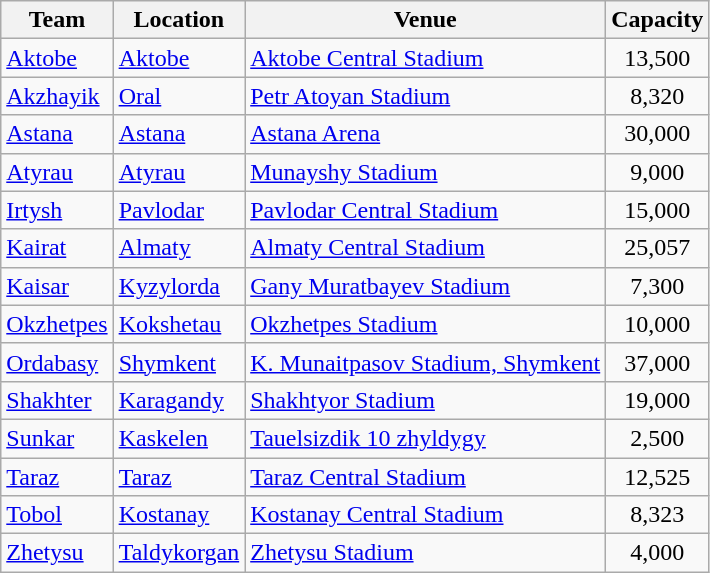<table class="wikitable sortable" border="1">
<tr>
<th>Team</th>
<th>Location</th>
<th>Venue</th>
<th>Capacity</th>
</tr>
<tr>
<td><a href='#'>Aktobe</a></td>
<td><a href='#'>Aktobe</a></td>
<td><a href='#'>Aktobe Central Stadium</a></td>
<td style="text-align:center;">13,500</td>
</tr>
<tr>
<td><a href='#'>Akzhayik</a></td>
<td><a href='#'>Oral</a></td>
<td><a href='#'>Petr Atoyan Stadium</a></td>
<td style="text-align:center;">8,320</td>
</tr>
<tr>
<td><a href='#'>Astana</a></td>
<td><a href='#'>Astana</a></td>
<td><a href='#'>Astana Arena</a></td>
<td style="text-align:center;">30,000</td>
</tr>
<tr>
<td><a href='#'>Atyrau</a></td>
<td><a href='#'>Atyrau</a></td>
<td><a href='#'>Munayshy Stadium</a></td>
<td style="text-align:center;">9,000</td>
</tr>
<tr>
<td><a href='#'>Irtysh</a></td>
<td><a href='#'>Pavlodar</a></td>
<td><a href='#'>Pavlodar Central Stadium</a></td>
<td style="text-align:center;">15,000</td>
</tr>
<tr>
<td><a href='#'>Kairat</a></td>
<td><a href='#'>Almaty</a></td>
<td><a href='#'>Almaty Central Stadium</a></td>
<td style="text-align:center;">25,057</td>
</tr>
<tr>
<td><a href='#'>Kaisar</a></td>
<td><a href='#'>Kyzylorda</a></td>
<td><a href='#'>Gany Muratbayev Stadium</a></td>
<td style="text-align:center;">7,300</td>
</tr>
<tr>
<td><a href='#'>Okzhetpes</a></td>
<td><a href='#'>Kokshetau</a></td>
<td><a href='#'>Okzhetpes Stadium</a></td>
<td style="text-align:center;">10,000</td>
</tr>
<tr>
<td><a href='#'>Ordabasy</a></td>
<td><a href='#'>Shymkent</a></td>
<td><a href='#'>K. Munaitpasov Stadium, Shymkent</a></td>
<td style="text-align:center;">37,000</td>
</tr>
<tr>
<td><a href='#'>Shakhter</a></td>
<td><a href='#'>Karagandy</a></td>
<td><a href='#'>Shakhtyor Stadium</a></td>
<td style="text-align:center;">19,000</td>
</tr>
<tr>
<td><a href='#'>Sunkar</a></td>
<td><a href='#'>Kaskelen</a></td>
<td><a href='#'>Tauelsizdik 10 zhyldygy</a></td>
<td style="text-align:center;">2,500</td>
</tr>
<tr>
<td><a href='#'>Taraz</a></td>
<td><a href='#'>Taraz</a></td>
<td><a href='#'>Taraz Central Stadium</a></td>
<td style="text-align:center;">12,525</td>
</tr>
<tr>
<td><a href='#'>Tobol</a></td>
<td><a href='#'>Kostanay</a></td>
<td><a href='#'>Kostanay Central Stadium</a></td>
<td style="text-align:center;">8,323</td>
</tr>
<tr>
<td><a href='#'>Zhetysu</a></td>
<td><a href='#'>Taldykorgan</a></td>
<td><a href='#'>Zhetysu Stadium</a></td>
<td style="text-align:center;">4,000</td>
</tr>
</table>
